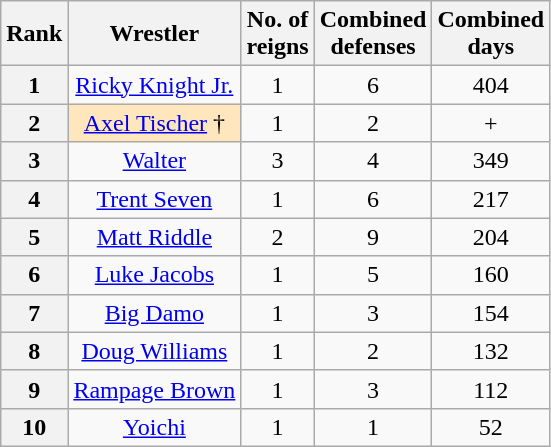<table class="wikitable sortable" style="text-align: center">
<tr>
<th>Rank</th>
<th>Wrestler</th>
<th>No. of<br>reigns</th>
<th>Combined<br>defenses</th>
<th>Combined<br>days</th>
</tr>
<tr>
<th>1</th>
<td><a href='#'>Ricky Knight Jr.</a></td>
<td>1</td>
<td>6</td>
<td>404</td>
</tr>
<tr>
<th>2</th>
<td style="background:#ffe6bd;"><a href='#'>Axel Tischer</a> †</td>
<td>1</td>
<td>2</td>
<td>+</td>
</tr>
<tr>
<th>3</th>
<td><a href='#'>Walter</a></td>
<td>3</td>
<td>4</td>
<td>349</td>
</tr>
<tr>
<th>4</th>
<td><a href='#'>Trent Seven</a></td>
<td>1</td>
<td>6</td>
<td>217</td>
</tr>
<tr>
<th>5</th>
<td><a href='#'>Matt Riddle</a></td>
<td>2</td>
<td>9</td>
<td>204</td>
</tr>
<tr>
<th>6</th>
<td><a href='#'>Luke Jacobs</a></td>
<td>1</td>
<td>5</td>
<td>160</td>
</tr>
<tr>
<th>7</th>
<td><a href='#'>Big Damo</a></td>
<td>1</td>
<td>3</td>
<td>154</td>
</tr>
<tr>
<th>8</th>
<td><a href='#'>Doug Williams</a></td>
<td>1</td>
<td>2</td>
<td>132</td>
</tr>
<tr>
<th>9</th>
<td><a href='#'>Rampage Brown</a></td>
<td>1</td>
<td>3</td>
<td>112</td>
</tr>
<tr>
<th>10</th>
<td><a href='#'>Yoichi</a></td>
<td>1</td>
<td>1</td>
<td>52</td>
</tr>
</table>
